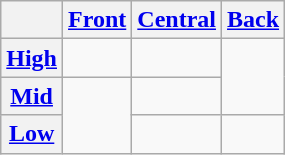<table class="wikitable" style="text-align:center">
<tr>
<th></th>
<th><a href='#'>Front</a></th>
<th><a href='#'>Central</a></th>
<th><a href='#'>Back</a></th>
</tr>
<tr>
<th><a href='#'>High</a></th>
<td></td>
<td></td>
<td rowspan="2"></td>
</tr>
<tr>
<th><a href='#'>Mid</a></th>
<td rowspan="2"></td>
<td></td>
</tr>
<tr>
<th><a href='#'>Low</a></th>
<td></td>
<td></td>
</tr>
</table>
